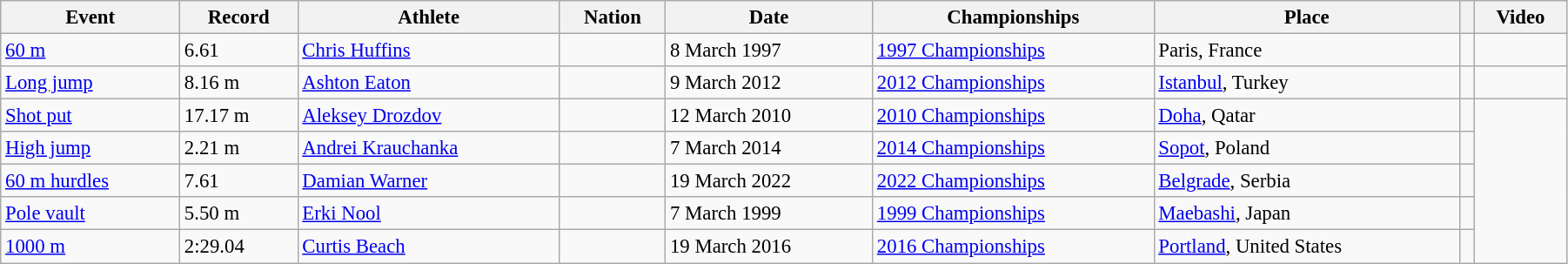<table class="wikitable" style="font-size:95%; width: 95%">
<tr>
<th>Event</th>
<th>Record</th>
<th>Athlete</th>
<th>Nation</th>
<th>Date</th>
<th>Championships</th>
<th>Place</th>
<th></th>
<th>Video</th>
</tr>
<tr>
<td><a href='#'>60 m</a></td>
<td>6.61</td>
<td><a href='#'>Chris Huffins</a></td>
<td></td>
<td>8 March 1997</td>
<td><a href='#'>1997 Championships</a></td>
<td>Paris, France</td>
<td></td>
</tr>
<tr>
<td><a href='#'>Long jump</a></td>
<td>8.16 m</td>
<td><a href='#'>Ashton Eaton</a></td>
<td></td>
<td>9 March 2012</td>
<td><a href='#'>2012 Championships</a></td>
<td><a href='#'>Istanbul</a>, Turkey</td>
<td></td>
<td></td>
</tr>
<tr>
<td><a href='#'>Shot put</a></td>
<td>17.17 m</td>
<td><a href='#'>Aleksey Drozdov</a></td>
<td></td>
<td>12 March 2010</td>
<td><a href='#'>2010 Championships</a></td>
<td><a href='#'>Doha</a>, Qatar</td>
<td></td>
</tr>
<tr>
<td><a href='#'>High jump</a></td>
<td>2.21 m</td>
<td><a href='#'>Andrei Krauchanka</a></td>
<td></td>
<td>7 March 2014</td>
<td><a href='#'>2014 Championships</a></td>
<td><a href='#'>Sopot</a>, Poland</td>
<td></td>
</tr>
<tr>
<td><a href='#'>60 m hurdles</a></td>
<td>7.61</td>
<td><a href='#'>Damian Warner</a></td>
<td></td>
<td>19 March 2022</td>
<td><a href='#'>2022 Championships</a></td>
<td><a href='#'>Belgrade</a>, Serbia</td>
<td></td>
</tr>
<tr>
<td><a href='#'>Pole vault</a></td>
<td>5.50 m</td>
<td><a href='#'>Erki Nool</a></td>
<td></td>
<td>7 March 1999</td>
<td><a href='#'>1999 Championships</a></td>
<td><a href='#'>Maebashi</a>, Japan</td>
<td></td>
</tr>
<tr>
<td><a href='#'>1000 m</a></td>
<td>2:29.04</td>
<td><a href='#'>Curtis Beach</a></td>
<td></td>
<td>19 March 2016</td>
<td><a href='#'>2016 Championships</a></td>
<td><a href='#'>Portland</a>, United States</td>
<td></td>
</tr>
</table>
